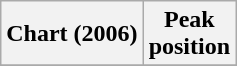<table class="wikitable plainrowheaders">
<tr>
<th scope="col">Chart (2006)</th>
<th scope="col">Peak<br>position</th>
</tr>
<tr>
</tr>
</table>
